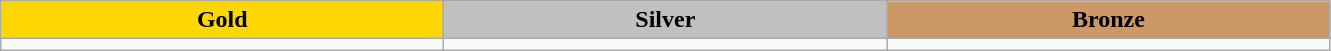<table class="wikitable">
<tr align="center">
<td bgcolor="gold" style="width:18em"><strong>Gold</strong></td>
<td bgcolor="silver" style="width:18em"><strong>Silver</strong></td>
<td bgcolor="CC9966" style="width:18em"><strong>Bronze</strong></td>
</tr>
<tr valign="top">
<td></td>
<td></td>
<td></td>
</tr>
</table>
